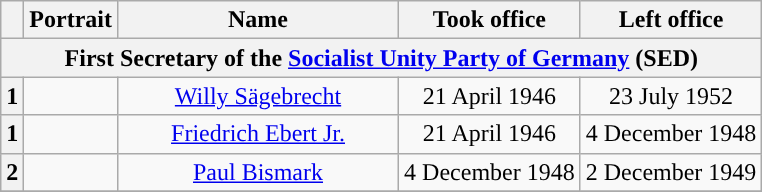<table class="wikitable" style="text-align:center">
<tr>
<th></th>
<th>Portrait</th>
<th width=180>Name<br></th>
<th>Took office</th>
<th>Left office</th>
</tr>
<tr>
<th colspan=5>First Secretary of the <a href='#'>Socialist Unity Party of Germany</a> (SED)</th>
</tr>
<tr>
<th style="background:">1</th>
<td></td>
<td><a href='#'>Willy Sägebrecht</a><br></td>
<td>21 April 1946</td>
<td>23 July 1952</td>
</tr>
<tr>
<th style="background:">1</th>
<td></td>
<td><a href='#'>Friedrich Ebert Jr.</a><br></td>
<td>21 April 1946</td>
<td>4 December 1948</td>
</tr>
<tr>
<th style="background:">2</th>
<td></td>
<td><a href='#'>Paul Bismark</a><br></td>
<td>4 December 1948</td>
<td>2 December 1949</td>
</tr>
<tr>
</tr>
</table>
